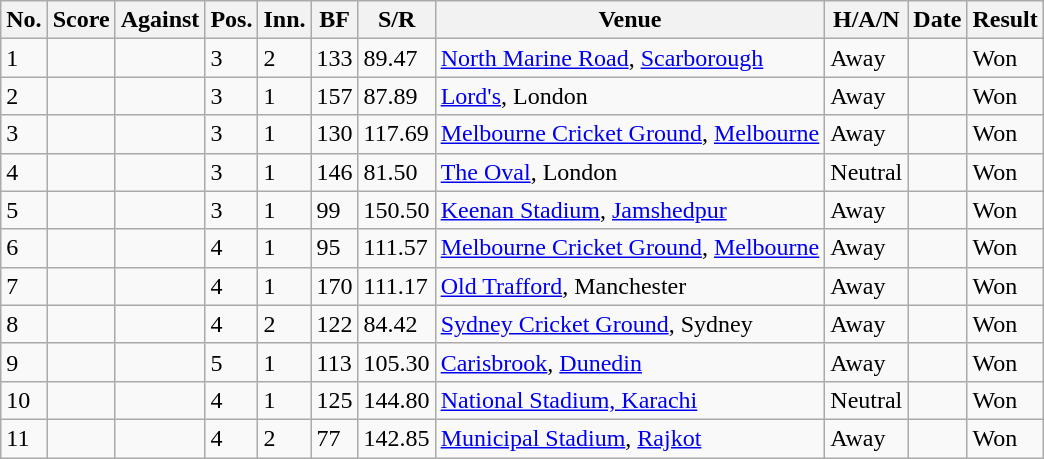<table class="wikitable sortable">
<tr>
<th>No.</th>
<th>Score</th>
<th>Against</th>
<th>Pos.</th>
<th>Inn.</th>
<th>BF</th>
<th>S/R</th>
<th>Venue</th>
<th>H/A/N</th>
<th>Date</th>
<th>Result</th>
</tr>
<tr>
<td>1</td>
<td></td>
<td></td>
<td>3</td>
<td>2</td>
<td>133</td>
<td>89.47</td>
<td><a href='#'>North Marine Road</a>, <a href='#'>Scarborough</a></td>
<td>Away</td>
<td></td>
<td>Won</td>
</tr>
<tr>
<td>2</td>
<td></td>
<td></td>
<td>3</td>
<td>1</td>
<td>157</td>
<td>87.89</td>
<td><a href='#'>Lord's</a>, London</td>
<td>Away</td>
<td></td>
<td>Won</td>
</tr>
<tr>
<td>3</td>
<td></td>
<td></td>
<td>3</td>
<td>1</td>
<td>130</td>
<td>117.69</td>
<td><a href='#'>Melbourne Cricket Ground</a>, <a href='#'>Melbourne</a></td>
<td>Away</td>
<td></td>
<td>Won</td>
</tr>
<tr>
<td>4</td>
<td></td>
<td></td>
<td>3</td>
<td>1</td>
<td>146</td>
<td>81.50</td>
<td><a href='#'>The Oval</a>, London</td>
<td>Neutral</td>
<td></td>
<td>Won</td>
</tr>
<tr>
<td>5</td>
<td></td>
<td></td>
<td>3</td>
<td>1</td>
<td>99</td>
<td>150.50</td>
<td><a href='#'>Keenan Stadium</a>, <a href='#'>Jamshedpur</a></td>
<td>Away</td>
<td></td>
<td>Won</td>
</tr>
<tr>
<td>6</td>
<td></td>
<td></td>
<td>4</td>
<td>1</td>
<td>95</td>
<td>111.57</td>
<td><a href='#'>Melbourne Cricket Ground</a>, <a href='#'>Melbourne</a></td>
<td>Away</td>
<td></td>
<td>Won</td>
</tr>
<tr>
<td>7</td>
<td></td>
<td></td>
<td>4</td>
<td>1</td>
<td>170</td>
<td>111.17</td>
<td><a href='#'>Old Trafford</a>, Manchester</td>
<td>Away</td>
<td></td>
<td>Won</td>
</tr>
<tr>
<td>8</td>
<td></td>
<td></td>
<td>4</td>
<td>2</td>
<td>122</td>
<td>84.42</td>
<td><a href='#'>Sydney Cricket Ground</a>, Sydney</td>
<td>Away</td>
<td></td>
<td>Won</td>
</tr>
<tr>
<td>9</td>
<td> </td>
<td></td>
<td>5</td>
<td>1</td>
<td>113</td>
<td>105.30</td>
<td><a href='#'>Carisbrook</a>, <a href='#'>Dunedin</a></td>
<td>Away</td>
<td></td>
<td>Won</td>
</tr>
<tr>
<td>10</td>
<td> </td>
<td></td>
<td>4</td>
<td>1</td>
<td>125</td>
<td>144.80</td>
<td><a href='#'>National Stadium, Karachi</a></td>
<td>Neutral</td>
<td></td>
<td>Won</td>
</tr>
<tr>
<td>11</td>
<td> </td>
<td></td>
<td>4</td>
<td>2</td>
<td>77</td>
<td>142.85</td>
<td><a href='#'>Municipal Stadium</a>, <a href='#'>Rajkot</a></td>
<td>Away</td>
<td></td>
<td>Won</td>
</tr>
</table>
